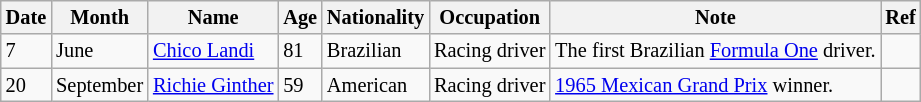<table class="wikitable" style="font-size:85%;">
<tr>
<th>Date</th>
<th>Month</th>
<th>Name</th>
<th>Age</th>
<th>Nationality</th>
<th>Occupation</th>
<th>Note</th>
<th>Ref</th>
</tr>
<tr>
<td>7</td>
<td>June</td>
<td><a href='#'>Chico Landi</a></td>
<td>81</td>
<td>Brazilian</td>
<td>Racing driver</td>
<td>The first Brazilian <a href='#'>Formula One</a> driver.</td>
<td></td>
</tr>
<tr>
<td>20</td>
<td>September</td>
<td><a href='#'>Richie Ginther</a></td>
<td>59</td>
<td>American</td>
<td>Racing driver</td>
<td><a href='#'>1965 Mexican Grand Prix</a> winner.</td>
<td></td>
</tr>
</table>
